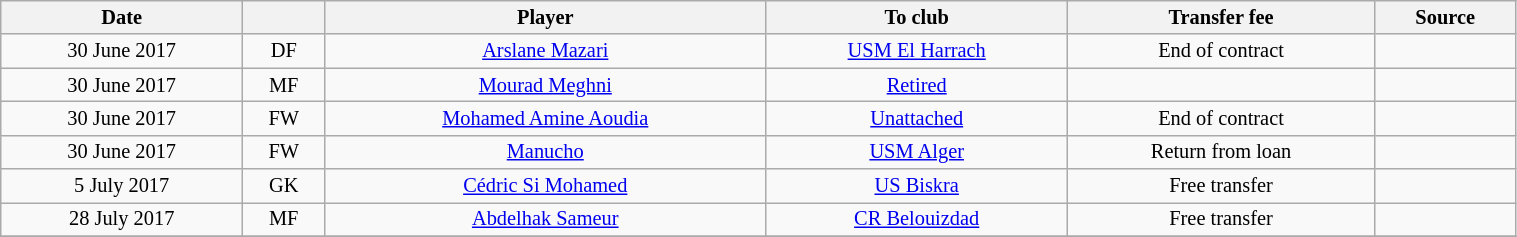<table class="wikitable sortable" style="width:80%; text-align:center; font-size:85%; text-align:centre;">
<tr>
<th>Date</th>
<th></th>
<th>Player</th>
<th>To club</th>
<th>Transfer fee</th>
<th>Source</th>
</tr>
<tr>
<td>30 June 2017</td>
<td>DF</td>
<td> <a href='#'>Arslane Mazari</a></td>
<td><a href='#'>USM El Harrach</a></td>
<td>End of contract</td>
<td></td>
</tr>
<tr>
<td>30 June 2017</td>
<td>MF</td>
<td> <a href='#'>Mourad Meghni</a></td>
<td><a href='#'>Retired</a></td>
<td></td>
<td></td>
</tr>
<tr>
<td>30 June 2017</td>
<td>FW</td>
<td> <a href='#'>Mohamed Amine Aoudia</a></td>
<td><a href='#'>Unattached</a></td>
<td>End of contract</td>
<td></td>
</tr>
<tr>
<td>30 June 2017</td>
<td>FW</td>
<td> <a href='#'>Manucho</a></td>
<td><a href='#'>USM Alger</a></td>
<td>Return from loan</td>
<td></td>
</tr>
<tr>
<td>5 July 2017</td>
<td>GK</td>
<td> <a href='#'>Cédric Si Mohamed</a></td>
<td><a href='#'>US Biskra</a></td>
<td>Free transfer</td>
<td></td>
</tr>
<tr>
<td>28 July 2017</td>
<td>MF</td>
<td> <a href='#'>Abdelhak Sameur</a></td>
<td><a href='#'>CR Belouizdad</a></td>
<td>Free transfer</td>
<td></td>
</tr>
<tr>
</tr>
</table>
